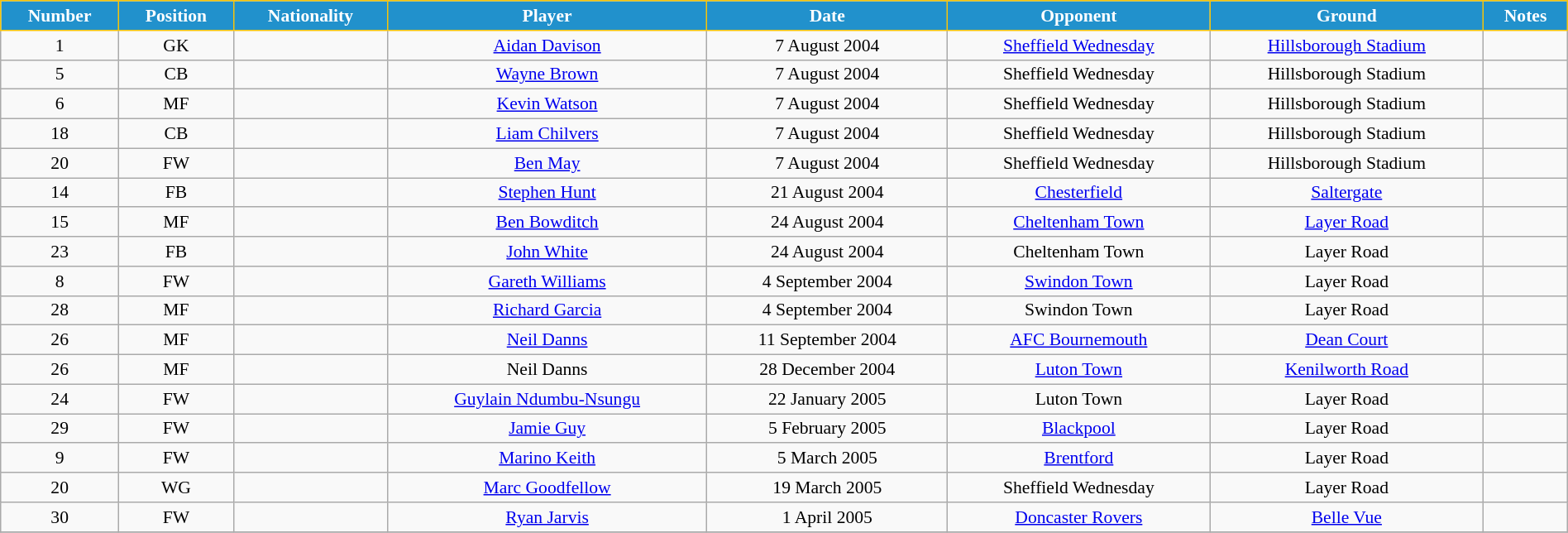<table class="wikitable" style="text-align:center; font-size:90%; width:100%;">
<tr>
<th style="background:#2191CC; color:white; border:1px solid #F7C408; text-align:center;">Number</th>
<th style="background:#2191CC; color:white; border:1px solid #F7C408; text-align:center;">Position</th>
<th style="background:#2191CC; color:white; border:1px solid #F7C408; text-align:center;">Nationality</th>
<th style="background:#2191CC; color:white; border:1px solid #F7C408; text-align:center;">Player</th>
<th style="background:#2191CC; color:white; border:1px solid #F7C408; text-align:center;">Date</th>
<th style="background:#2191CC; color:white; border:1px solid #F7C408; text-align:center;">Opponent</th>
<th style="background:#2191CC; color:white; border:1px solid #F7C408; text-align:center;">Ground</th>
<th style="background:#2191CC; color:white; border:1px solid #F7C408; text-align:center;">Notes</th>
</tr>
<tr>
<td>1</td>
<td>GK</td>
<td></td>
<td><a href='#'>Aidan Davison</a></td>
<td>7 August 2004</td>
<td><a href='#'>Sheffield Wednesday</a></td>
<td><a href='#'>Hillsborough Stadium</a></td>
<td></td>
</tr>
<tr>
<td>5</td>
<td>CB</td>
<td></td>
<td><a href='#'>Wayne Brown</a></td>
<td>7 August 2004</td>
<td>Sheffield Wednesday</td>
<td>Hillsborough Stadium</td>
<td></td>
</tr>
<tr>
<td>6</td>
<td>MF</td>
<td></td>
<td><a href='#'>Kevin Watson</a></td>
<td>7 August 2004</td>
<td>Sheffield Wednesday</td>
<td>Hillsborough Stadium</td>
<td></td>
</tr>
<tr>
<td>18</td>
<td>CB</td>
<td></td>
<td><a href='#'>Liam Chilvers</a></td>
<td>7 August 2004</td>
<td>Sheffield Wednesday</td>
<td>Hillsborough Stadium</td>
<td></td>
</tr>
<tr>
<td>20</td>
<td>FW</td>
<td></td>
<td><a href='#'>Ben May</a></td>
<td>7 August 2004</td>
<td>Sheffield Wednesday</td>
<td>Hillsborough Stadium</td>
<td></td>
</tr>
<tr>
<td>14</td>
<td>FB</td>
<td></td>
<td><a href='#'>Stephen Hunt</a></td>
<td>21 August 2004</td>
<td><a href='#'>Chesterfield</a></td>
<td><a href='#'>Saltergate</a></td>
<td></td>
</tr>
<tr>
<td>15</td>
<td>MF</td>
<td></td>
<td><a href='#'>Ben Bowditch</a></td>
<td>24 August 2004</td>
<td><a href='#'>Cheltenham Town</a></td>
<td><a href='#'>Layer Road</a></td>
<td></td>
</tr>
<tr>
<td>23</td>
<td>FB</td>
<td></td>
<td><a href='#'>John White</a></td>
<td>24 August 2004</td>
<td>Cheltenham Town</td>
<td>Layer Road</td>
<td></td>
</tr>
<tr>
<td>8</td>
<td>FW</td>
<td></td>
<td><a href='#'>Gareth Williams</a></td>
<td>4 September 2004</td>
<td><a href='#'>Swindon Town</a></td>
<td>Layer Road</td>
<td></td>
</tr>
<tr>
<td>28</td>
<td>MF</td>
<td></td>
<td><a href='#'>Richard Garcia</a></td>
<td>4 September 2004</td>
<td>Swindon Town</td>
<td>Layer Road</td>
<td></td>
</tr>
<tr>
<td>26</td>
<td>MF</td>
<td></td>
<td><a href='#'>Neil Danns</a></td>
<td>11 September 2004</td>
<td><a href='#'>AFC Bournemouth</a></td>
<td><a href='#'>Dean Court</a></td>
<td></td>
</tr>
<tr>
<td>26</td>
<td>MF</td>
<td></td>
<td>Neil Danns</td>
<td>28 December 2004</td>
<td><a href='#'>Luton Town</a></td>
<td><a href='#'>Kenilworth Road</a></td>
<td></td>
</tr>
<tr>
<td>24</td>
<td>FW</td>
<td></td>
<td><a href='#'>Guylain Ndumbu-Nsungu</a></td>
<td>22 January 2005</td>
<td>Luton Town</td>
<td>Layer Road</td>
<td></td>
</tr>
<tr>
<td>29</td>
<td>FW</td>
<td></td>
<td><a href='#'>Jamie Guy</a></td>
<td>5 February 2005</td>
<td><a href='#'>Blackpool</a></td>
<td>Layer Road</td>
<td></td>
</tr>
<tr>
<td>9</td>
<td>FW</td>
<td></td>
<td><a href='#'>Marino Keith</a></td>
<td>5 March 2005</td>
<td><a href='#'>Brentford</a></td>
<td>Layer Road</td>
<td></td>
</tr>
<tr>
<td>20</td>
<td>WG</td>
<td></td>
<td><a href='#'>Marc Goodfellow</a></td>
<td>19 March 2005</td>
<td>Sheffield Wednesday</td>
<td>Layer Road</td>
<td></td>
</tr>
<tr>
<td>30</td>
<td>FW</td>
<td></td>
<td><a href='#'>Ryan Jarvis</a></td>
<td>1 April 2005</td>
<td><a href='#'>Doncaster Rovers</a></td>
<td><a href='#'>Belle Vue</a></td>
<td></td>
</tr>
<tr>
</tr>
</table>
